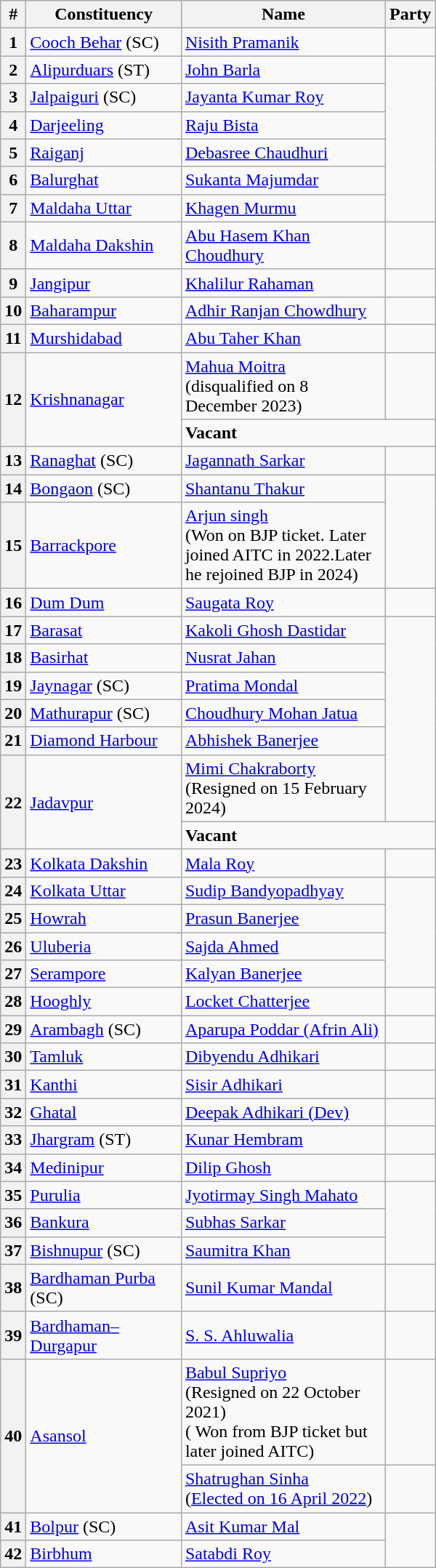<table class="wikitable sortable">
<tr>
<th>#</th>
<th style="width:135px">Constituency</th>
<th style="width:180px">Name</th>
<th colspan=2>Party</th>
</tr>
<tr>
<th>1</th>
<td><a href='#'>Cooch Behar</a> (SC)</td>
<td><a href='#'>Nisith Pramanik</a></td>
<td></td>
</tr>
<tr>
<th>2</th>
<td><a href='#'>Alipurduars</a> (ST)</td>
<td><a href='#'>John Barla</a></td>
</tr>
<tr>
<th>3</th>
<td><a href='#'>Jalpaiguri</a> (SC)</td>
<td><a href='#'>Jayanta Kumar Roy</a></td>
</tr>
<tr>
<th>4</th>
<td><a href='#'>Darjeeling</a></td>
<td><a href='#'>Raju Bista</a></td>
</tr>
<tr>
<th>5</th>
<td><a href='#'>Raiganj</a></td>
<td><a href='#'>Debasree Chaudhuri</a></td>
</tr>
<tr>
<th>6</th>
<td><a href='#'>Balurghat</a></td>
<td><a href='#'>Sukanta Majumdar</a></td>
</tr>
<tr>
<th>7</th>
<td><a href='#'>Maldaha Uttar</a></td>
<td><a href='#'>Khagen Murmu</a></td>
</tr>
<tr>
<th>8</th>
<td><a href='#'>Maldaha Dakshin</a></td>
<td><a href='#'>Abu Hasem Khan Choudhury</a></td>
<td></td>
</tr>
<tr>
<th>9</th>
<td><a href='#'>Jangipur</a></td>
<td><a href='#'>Khalilur Rahaman</a></td>
<td></td>
</tr>
<tr>
<th>10</th>
<td><a href='#'>Baharampur</a></td>
<td><a href='#'>Adhir Ranjan Chowdhury</a></td>
<td></td>
</tr>
<tr>
<th>11</th>
<td><a href='#'>Murshidabad</a></td>
<td><a href='#'>Abu Taher Khan</a></td>
<td></td>
</tr>
<tr>
<th rowspan="2">12</th>
<td rowspan="2"><a href='#'>Krishnanagar</a></td>
<td><a href='#'>Mahua Moitra</a> <br>(disqualified on 8 December 2023)</td>
</tr>
<tr>
<td colspan="3"><strong>Vacant</strong></td>
</tr>
<tr>
<th>13</th>
<td><a href='#'>Ranaghat</a> (SC)</td>
<td><a href='#'>Jagannath Sarkar</a></td>
<td></td>
</tr>
<tr>
<th>14</th>
<td><a href='#'>Bongaon</a> (SC)</td>
<td><a href='#'>Shantanu Thakur</a></td>
</tr>
<tr>
<th>15</th>
<td><a href='#'>Barrackpore</a></td>
<td><a href='#'>Arjun singh</a><br>(Won on BJP ticket. Later joined AITC in 2022.Later he rejoined BJP in 2024)</td>
</tr>
<tr>
<th>16</th>
<td><a href='#'>Dum Dum</a></td>
<td><a href='#'>Saugata Roy</a></td>
<td></td>
</tr>
<tr>
<th>17</th>
<td><a href='#'>Barasat</a></td>
<td><a href='#'>Kakoli Ghosh Dastidar</a></td>
</tr>
<tr>
<th>18</th>
<td><a href='#'>Basirhat</a></td>
<td><a href='#'>Nusrat Jahan</a></td>
</tr>
<tr>
<th>19</th>
<td><a href='#'>Jaynagar</a> (SC)</td>
<td><a href='#'>Pratima Mondal</a></td>
</tr>
<tr>
<th>20</th>
<td><a href='#'>Mathurapur</a> (SC)</td>
<td><a href='#'>Choudhury Mohan Jatua</a></td>
</tr>
<tr>
<th>21</th>
<td><a href='#'>Diamond Harbour</a></td>
<td><a href='#'>Abhishek Banerjee</a></td>
</tr>
<tr>
<th ! rowspan="2">22</th>
<td rowspan="2"><a href='#'>Jadavpur</a></td>
<td><a href='#'>Mimi Chakraborty</a> <br>(Resigned on 15 February 2024)</td>
</tr>
<tr>
<td colspan="3"><strong>Vacant</strong></td>
</tr>
<tr>
<th>23</th>
<td><a href='#'>Kolkata Dakshin</a></td>
<td><a href='#'>Mala Roy</a></td>
<td></td>
</tr>
<tr>
<th>24</th>
<td><a href='#'>Kolkata Uttar</a></td>
<td><a href='#'>Sudip Bandyopadhyay</a></td>
</tr>
<tr>
<th>25</th>
<td><a href='#'>Howrah</a></td>
<td><a href='#'>Prasun Banerjee</a></td>
</tr>
<tr>
<th>26</th>
<td><a href='#'>Uluberia</a></td>
<td><a href='#'>Sajda Ahmed</a></td>
</tr>
<tr>
<th>27</th>
<td><a href='#'>Serampore</a></td>
<td><a href='#'>Kalyan Banerjee</a></td>
</tr>
<tr>
<th>28</th>
<td><a href='#'>Hooghly</a></td>
<td><a href='#'>Locket Chatterjee</a></td>
<td></td>
</tr>
<tr>
<th>29</th>
<td><a href='#'>Arambagh</a> (SC)</td>
<td><a href='#'>Aparupa Poddar (Afrin Ali)</a></td>
<td></td>
</tr>
<tr>
<th>30</th>
<td><a href='#'>Tamluk</a></td>
<td><a href='#'>Dibyendu Adhikari</a></td>
<td></td>
</tr>
<tr>
<th>31</th>
<td><a href='#'>Kanthi</a></td>
<td><a href='#'>Sisir Adhikari</a></td>
<td></td>
</tr>
<tr>
<th>32</th>
<td><a href='#'>Ghatal</a></td>
<td><a href='#'>Deepak Adhikari (Dev)</a></td>
<td></td>
</tr>
<tr>
<th>33</th>
<td><a href='#'>Jhargram</a> (ST)</td>
<td><a href='#'>Kunar Hembram</a></td>
<td></td>
</tr>
<tr>
<th>34</th>
<td><a href='#'>Medinipur</a></td>
<td><a href='#'>Dilip Ghosh</a></td>
<td></td>
</tr>
<tr>
<th>35</th>
<td><a href='#'>Purulia</a></td>
<td><a href='#'>Jyotirmay Singh Mahato</a></td>
</tr>
<tr>
<th>36</th>
<td><a href='#'>Bankura</a></td>
<td><a href='#'>Subhas Sarkar</a></td>
</tr>
<tr>
<th>37</th>
<td><a href='#'>Bishnupur</a> (SC)</td>
<td><a href='#'>Saumitra Khan</a></td>
</tr>
<tr>
<th>38</th>
<td><a href='#'>Bardhaman Purba</a> (SC)</td>
<td><a href='#'>Sunil Kumar Mandal</a></td>
<td></td>
</tr>
<tr>
<th>39</th>
<td><a href='#'>Bardhaman–Durgapur</a></td>
<td><a href='#'>S. S. Ahluwalia</a></td>
<td></td>
</tr>
<tr>
<th rowspan="2">40</th>
<td rowspan="2"><a href='#'>Asansol</a></td>
<td><a href='#'>Babul Supriyo</a> <br>(Resigned on 22 October 2021)<br>( Won from BJP ticket but later joined AITC)</td>
</tr>
<tr>
<td><a href='#'>Shatrughan Sinha</a> <br> (<a href='#'>Elected on 16 April 2022</a>)</td>
<td></td>
</tr>
<tr>
<th>41</th>
<td><a href='#'>Bolpur</a> (SC)</td>
<td><a href='#'>Asit Kumar Mal</a></td>
</tr>
<tr>
<th>42</th>
<td><a href='#'>Birbhum</a></td>
<td><a href='#'>Satabdi Roy</a></td>
</tr>
</table>
